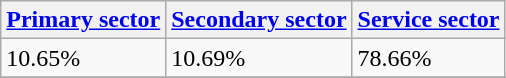<table class="wikitable" border="1">
<tr>
<th><a href='#'>Primary sector</a></th>
<th><a href='#'>Secondary sector</a></th>
<th><a href='#'>Service sector</a></th>
</tr>
<tr>
<td>10.65%</td>
<td>10.69%</td>
<td>78.66%</td>
</tr>
<tr>
</tr>
</table>
